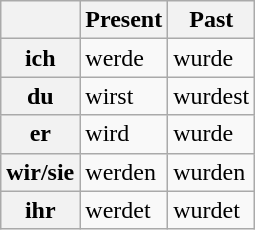<table class="wikitable">
<tr>
<th></th>
<th>Present</th>
<th>Past</th>
</tr>
<tr>
<th>ich</th>
<td>werde</td>
<td>wurde</td>
</tr>
<tr>
<th>du</th>
<td>wirst</td>
<td>wurdest</td>
</tr>
<tr>
<th>er</th>
<td>wird</td>
<td>wurde</td>
</tr>
<tr>
<th>wir/sie</th>
<td>werden</td>
<td>wurden</td>
</tr>
<tr>
<th>ihr</th>
<td>werdet</td>
<td>wurdet</td>
</tr>
</table>
